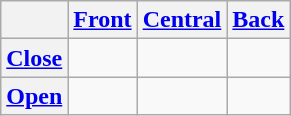<table class="wikitable" style="text-align:center">
<tr>
<th></th>
<th><a href='#'>Front</a></th>
<th><a href='#'>Central</a></th>
<th><a href='#'>Back</a></th>
</tr>
<tr>
<th><a href='#'>Close</a></th>
<td></td>
<td></td>
<td></td>
</tr>
<tr>
<th><a href='#'>Open</a></th>
<td></td>
<td></td>
<td></td>
</tr>
</table>
